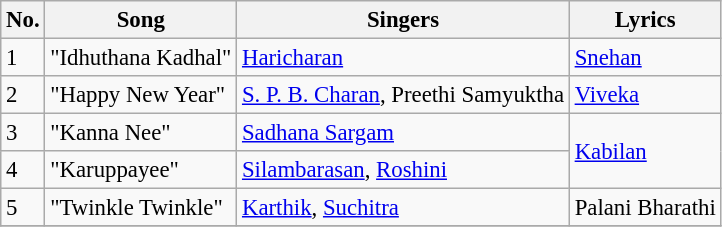<table class="wikitable" style="font-size:95%;">
<tr>
<th>No.</th>
<th>Song</th>
<th>Singers</th>
<th>Lyrics</th>
</tr>
<tr>
<td>1</td>
<td>"Idhuthana Kadhal"</td>
<td><a href='#'>Haricharan</a></td>
<td><a href='#'>Snehan</a></td>
</tr>
<tr>
<td>2</td>
<td>"Happy New Year"</td>
<td><a href='#'>S. P. B. Charan</a>, Preethi Samyuktha</td>
<td><a href='#'>Viveka</a></td>
</tr>
<tr>
<td>3</td>
<td>"Kanna Nee"</td>
<td><a href='#'>Sadhana Sargam</a></td>
<td rowspan=2><a href='#'>Kabilan</a></td>
</tr>
<tr>
<td>4</td>
<td>"Karuppayee"</td>
<td><a href='#'>Silambarasan</a>, <a href='#'>Roshini</a></td>
</tr>
<tr>
<td>5</td>
<td>"Twinkle Twinkle"</td>
<td><a href='#'>Karthik</a>, <a href='#'>Suchitra</a></td>
<td>Palani Bharathi</td>
</tr>
<tr>
</tr>
</table>
